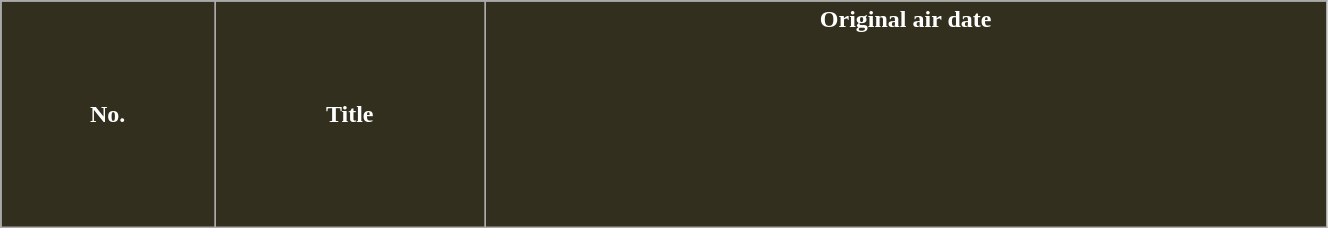<table class="wikitable plainrowheaders" style="width:70%;">
<tr style="color:white;">
<th style="background-color: #322f1e">No.</th>
<th style="background-color: #322f1e">Title</th>
<th style="background-color: #322f1e">Original air date<br><br><br><br><br><br><br><br>

</th>
</tr>
</table>
